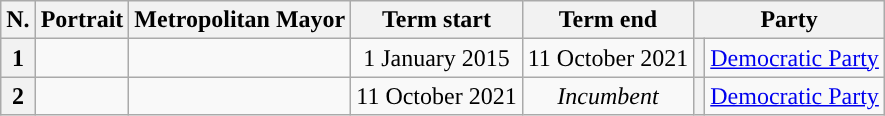<table class="wikitable">
<tr>
<th>N.</th>
<th>Portrait</th>
<th>Metropolitan Mayor</th>
<th>Term start</th>
<th>Term end</th>
<th colspan=2>Party</th>
</tr>
<tr>
<th>1</th>
<td></td>
<td></td>
<td align=center>1 January 2015</td>
<td align=center>11 October 2021</td>
<th style="background:"></th>
<td><a href='#'>Democratic Party</a></td>
</tr>
<tr>
<th>2</th>
<td></td>
<td></td>
<td align=center>11 October 2021</td>
<td align=center><em>Incumbent</em></td>
<th style="background:"></th>
<td><a href='#'>Democratic Party</a></td>
</tr>
</table>
